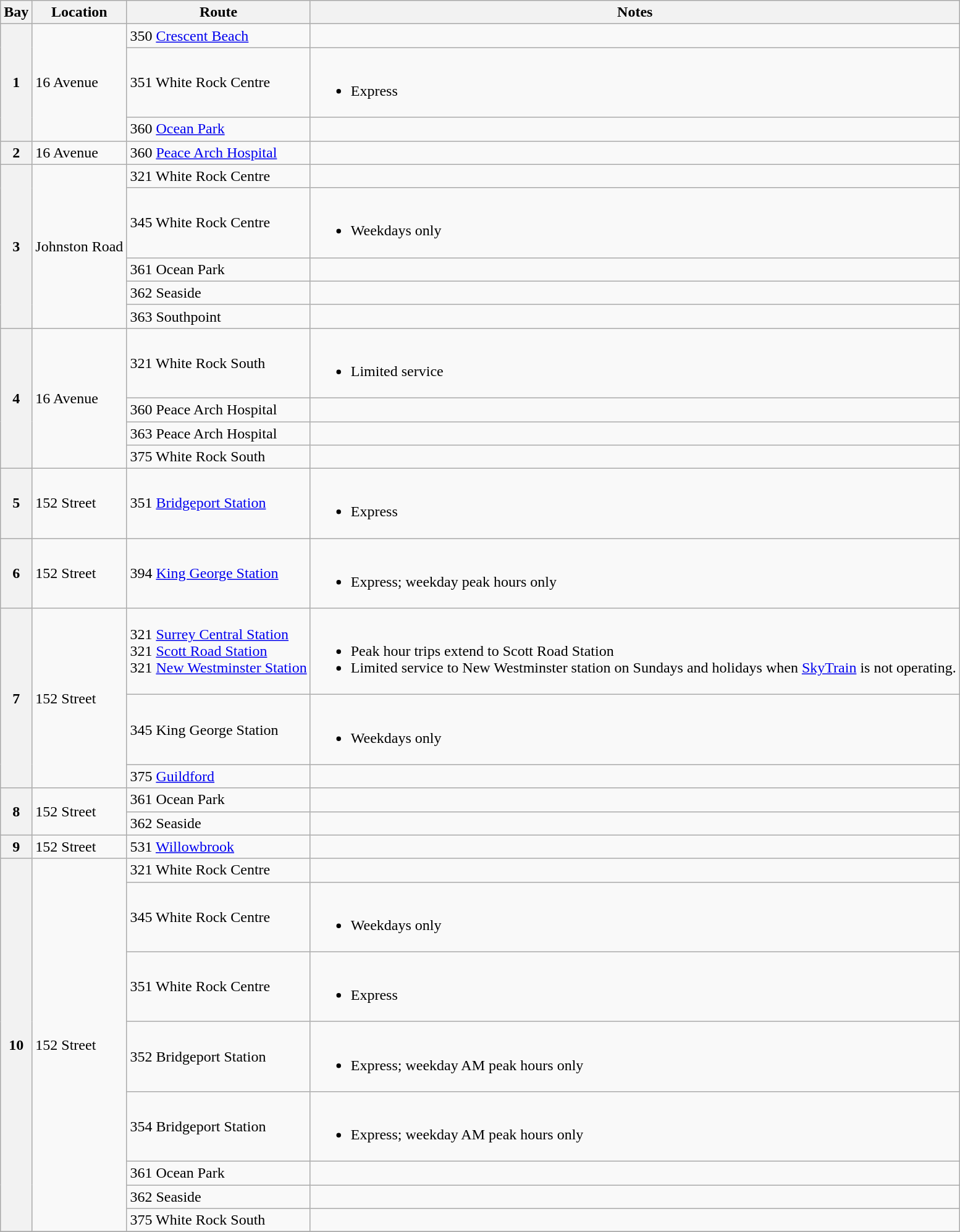<table class="wikitable">
<tr>
<th>Bay</th>
<th>Location</th>
<th>Route</th>
<th>Notes</th>
</tr>
<tr>
<th rowspan="3">1</th>
<td rowspan="3">16 Avenue<br></td>
<td>350 <a href='#'>Crescent Beach</a></td>
<td></td>
</tr>
<tr>
<td>351 White Rock Centre</td>
<td><br><ul><li>Express</li></ul></td>
</tr>
<tr>
<td>360 <a href='#'>Ocean Park</a></td>
<td></td>
</tr>
<tr>
<th>2</th>
<td>16 Avenue<br></td>
<td>360 <a href='#'>Peace Arch Hospital</a></td>
<td></td>
</tr>
<tr>
<th rowspan="5">3</th>
<td rowspan="5">Johnston Road<br></td>
<td>321 White Rock Centre</td>
<td></td>
</tr>
<tr>
<td>345 White Rock Centre</td>
<td><br><ul><li>Weekdays only</li></ul></td>
</tr>
<tr>
<td>361 Ocean Park</td>
<td></td>
</tr>
<tr>
<td>362 Seaside</td>
<td></td>
</tr>
<tr>
<td>363 Southpoint</td>
<td></td>
</tr>
<tr>
<th rowspan="4">4</th>
<td rowspan="4">16 Avenue<br></td>
<td>321 White Rock South</td>
<td><br><ul><li>Limited service</li></ul></td>
</tr>
<tr>
<td>360 Peace Arch Hospital</td>
<td></td>
</tr>
<tr>
<td>363 Peace Arch Hospital</td>
<td></td>
</tr>
<tr>
<td>375 White Rock South</td>
<td></td>
</tr>
<tr>
<th>5</th>
<td>152 Street<br></td>
<td>351 <a href='#'>Bridgeport Station</a></td>
<td><br><ul><li>Express</li></ul></td>
</tr>
<tr>
<th>6</th>
<td>152 Street<br></td>
<td>394 <a href='#'>King George Station</a></td>
<td><br><ul><li>Express; weekday peak hours only</li></ul></td>
</tr>
<tr>
<th rowspan="3">7</th>
<td rowspan="3">152 Street<br></td>
<td>321 <a href='#'>Surrey Central Station</a><br>321 <a href='#'>Scott Road Station</a><br>321 <a href='#'>New Westminster Station</a></td>
<td><br><ul><li>Peak hour trips extend to Scott Road Station</li><li>Limited service to New Westminster station on Sundays and holidays when <a href='#'>SkyTrain</a> is not operating.</li></ul></td>
</tr>
<tr>
<td>345 King George Station</td>
<td><br><ul><li>Weekdays only</li></ul></td>
</tr>
<tr>
<td>375 <a href='#'>Guildford</a></td>
<td></td>
</tr>
<tr>
<th rowspan="2">8</th>
<td rowspan="2">152 Street<br></td>
<td>361 Ocean Park</td>
<td></td>
</tr>
<tr>
<td>362 Seaside</td>
<td></td>
</tr>
<tr>
<th>9</th>
<td>152 Street<br></td>
<td>531 <a href='#'>Willowbrook</a></td>
<td></td>
</tr>
<tr>
<th rowspan="8">10</th>
<td rowspan="8">152 Street<br></td>
<td>321 White Rock Centre</td>
<td></td>
</tr>
<tr>
<td>345 White Rock Centre</td>
<td><br><ul><li>Weekdays only</li></ul></td>
</tr>
<tr>
<td>351 White Rock Centre</td>
<td><br><ul><li>Express</li></ul></td>
</tr>
<tr>
<td>352 Bridgeport Station</td>
<td><br><ul><li>Express; weekday AM peak hours only</li></ul></td>
</tr>
<tr>
<td>354 Bridgeport Station</td>
<td><br><ul><li>Express; weekday AM peak hours only</li></ul></td>
</tr>
<tr>
<td>361 Ocean Park</td>
<td></td>
</tr>
<tr>
<td>362 Seaside</td>
<td></td>
</tr>
<tr>
<td>375 White Rock South</td>
<td></td>
</tr>
<tr>
</tr>
</table>
